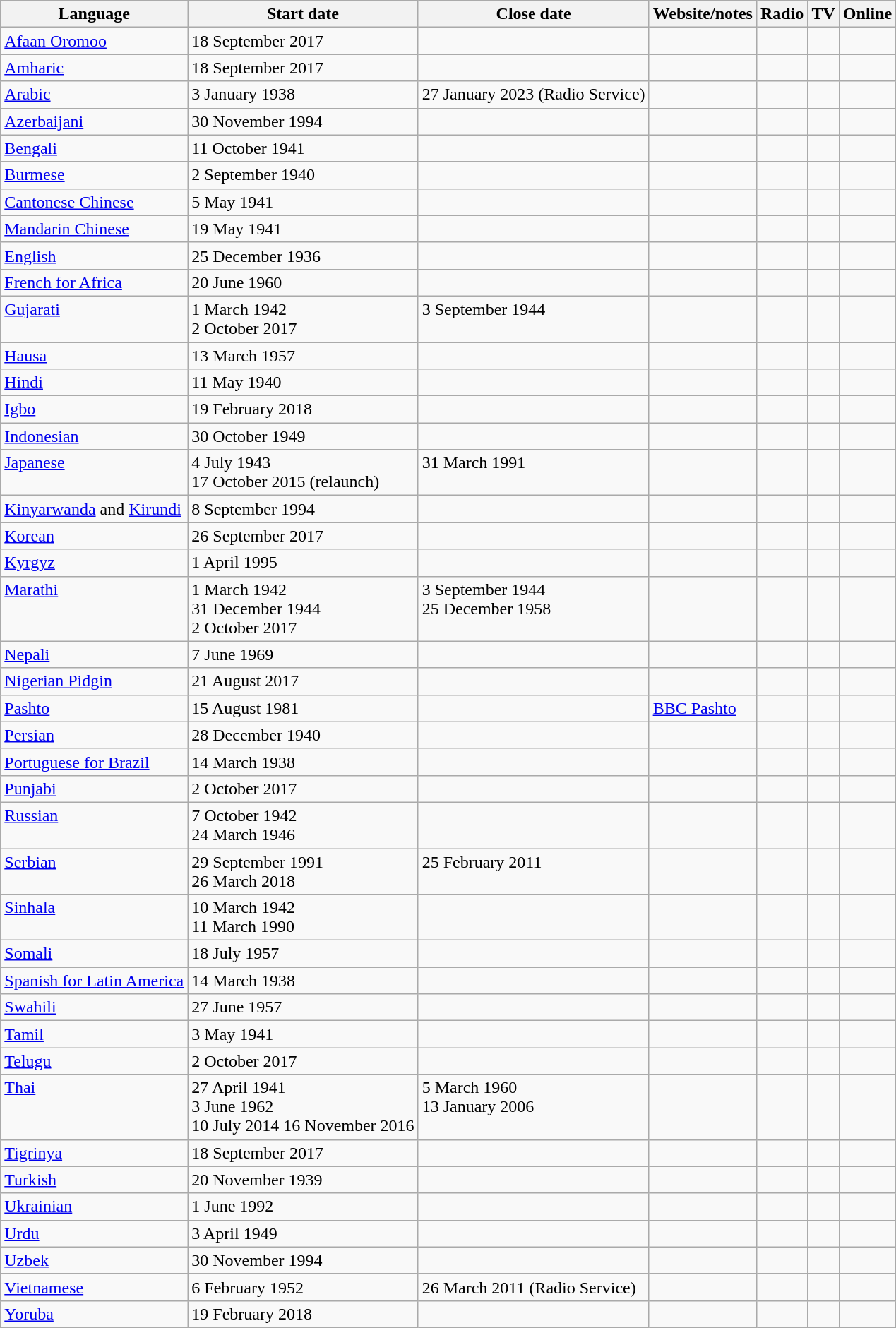<table class="wikitable sortable" style="text-align: left:0.5em;">
<tr>
<th>Language</th>
<th data-sort-type="date">Start date</th>
<th data-sort-type="date">Close date</th>
<th>Website/notes</th>
<th>Radio</th>
<th>TV</th>
<th>Online</th>
</tr>
<tr>
<td style="vertical-align: top;"><a href='#'>Afaan Oromoo</a></td>
<td style="vertical-align: top;">18 September 2017</td>
<td style="vertical-align: top;"></td>
<td style="vertical-align: top;"></td>
<td></td>
<td style="vertical-align: top;"></td>
<td></td>
</tr>
<tr>
<td style="vertical-align: top;"><a href='#'>Amharic</a></td>
<td style="vertical-align: top;">18 September 2017</td>
<td style="vertical-align: top;"></td>
<td style="vertical-align: top;"></td>
<td></td>
<td style="vertical-align: top;"></td>
<td></td>
</tr>
<tr>
<td style="vertical-align: top;"><a href='#'>Arabic</a></td>
<td style="vertical-align: top;">3 January 1938</td>
<td style="vertical-align: top;">27 January 2023 (Radio Service)</td>
<td style="vertical-align: top;"></td>
<td></td>
<td></td>
<td></td>
</tr>
<tr>
<td style="vertical-align: top;"><a href='#'>Azerbaijani</a></td>
<td style="vertical-align: top;">30 November 1994</td>
<td style="vertical-align: top;"></td>
<td style="vertical-align: top;"></td>
<td></td>
<td style="vertical-align: top;"></td>
<td></td>
</tr>
<tr>
<td style="vertical-align: top;"><a href='#'>Bengali</a></td>
<td style="vertical-align: top;">11 October 1941</td>
<td style="vertical-align: top;"></td>
<td style="vertical-align: top;"></td>
<td></td>
<td style="vertical-align: top;"></td>
<td></td>
</tr>
<tr>
<td style="vertical-align: top;"><a href='#'>Burmese</a></td>
<td style="vertical-align: top;">2 September 1940</td>
<td style="vertical-align: top;"></td>
<td style="vertical-align: top;"></td>
<td></td>
<td style="vertical-align: top;"></td>
<td></td>
</tr>
<tr style="vertical-align: top;">
<td><a href='#'>Cantonese Chinese</a></td>
<td>5 May 1941</td>
<td style="vertical-align: top;"></td>
<td style="vertical-align: top;"></td>
<td style="vertical-align: top;"></td>
<td style="vertical-align: top;"></td>
<td></td>
</tr>
<tr style="vertical-align: top;">
<td><a href='#'>Mandarin Chinese</a></td>
<td>19 May 1941</td>
<td></td>
<td style="vertical-align: top;"></td>
<td style="vertical-align: top;"></td>
<td style="vertical-align: top;"></td>
<td></td>
</tr>
<tr>
<td style="vertical-align: top;"><a href='#'>English</a></td>
<td style="vertical-align: top;">25 December 1936</td>
<td style="vertical-align: top;"></td>
<td style="vertical-align: top;"></td>
<td></td>
<td></td>
<td></td>
</tr>
<tr>
<td style="vertical-align: top;"><a href='#'>French for Africa</a></td>
<td style="vertical-align: top;">20 June 1960</td>
<td style="vertical-align: top;"></td>
<td style="vertical-align: top;"></td>
<td></td>
<td style="vertical-align: top;"></td>
<td></td>
</tr>
<tr>
<td style="vertical-align: top;"><a href='#'>Gujarati</a></td>
<td style="vertical-align: top;">1 March 1942<br>2 October 2017</td>
<td style="vertical-align: top;">3 September 1944</td>
<td style="vertical-align: top;"></td>
<td style="vertical-align: top;"></td>
<td style="vertical-align: top;"></td>
<td></td>
</tr>
<tr>
<td style="vertical-align: top;"><a href='#'>Hausa</a></td>
<td style="vertical-align: top;">13 March 1957</td>
<td style="vertical-align: top;"></td>
<td style="vertical-align: top;"></td>
<td></td>
<td style="vertical-align: top;"></td>
<td></td>
</tr>
<tr style="vertical-align: top;">
<td><a href='#'>Hindi</a></td>
<td>11 May 1940</td>
<td></td>
<td></td>
<td></td>
<td></td>
<td></td>
</tr>
<tr>
<td style="vertical-align: top;"><a href='#'>Igbo</a></td>
<td style="vertical-align: top;">19 February 2018</td>
<td style="vertical-align: top;"></td>
<td style="vertical-align: top;"></td>
<td style="vertical-align: top;"></td>
<td style="vertical-align: top;"></td>
<td style="vertical-align: top;"></td>
</tr>
<tr>
<td style="vertical-align: top;"><a href='#'>Indonesian</a></td>
<td style="vertical-align: top;">30 October 1949</td>
<td style="vertical-align: top;"></td>
<td style="vertical-align: top;"></td>
<td></td>
<td style="vertical-align: top;"></td>
<td></td>
</tr>
<tr>
<td style="vertical-align: top;"><a href='#'>Japanese</a></td>
<td style="vertical-align: top;">4 July 1943<br>17 October 2015 (relaunch)</td>
<td style="vertical-align: top;">31 March 1991</td>
<td style="vertical-align: top;"></td>
<td></td>
<td></td>
<td></td>
</tr>
<tr>
<td style="vertical-align: top;"><a href='#'>Kinyarwanda</a> and <a href='#'>Kirundi</a></td>
<td style="vertical-align: top;">8 September 1994</td>
<td style="vertical-align: top;"></td>
<td style="vertical-align: top;"></td>
<td></td>
<td style="vertical-align: top;"></td>
<td></td>
</tr>
<tr>
<td style="vertical-align: top;"><a href='#'>Korean</a></td>
<td style="vertical-align: top;">26 September 2017</td>
<td style="vertical-align: top;"></td>
<td style="vertical-align: top;"></td>
<td></td>
<td style="vertical-align: top;"></td>
<td></td>
</tr>
<tr>
<td style="vertical-align: top;"><a href='#'>Kyrgyz</a></td>
<td style="vertical-align: top;">1 April 1995</td>
<td style="vertical-align: top;"></td>
<td style="vertical-align: top;"></td>
<td></td>
<td style="vertical-align: top;"></td>
<td></td>
</tr>
<tr>
<td style="vertical-align: top;"><a href='#'>Marathi</a></td>
<td style="vertical-align: top;" data-sort-value="1 March 1942">1 March 1942<br>31 December 1944<br>2 October 2017</td>
<td style="vertical-align: top;" data-sort-value="25 December 1958">3 September 1944<br>25 December 1958</td>
<td style="vertical-align: top;"></td>
<td style="vertical-align: top;"></td>
<td style="vertical-align: top;"></td>
<td></td>
</tr>
<tr>
<td style="vertical-align: top;"><a href='#'>Nepali</a></td>
<td style="vertical-align: top;">7 June 1969</td>
<td style="vertical-align: top;"></td>
<td style="vertical-align: top;"></td>
<td></td>
<td style="vertical-align: top;"></td>
<td></td>
</tr>
<tr>
<td style="vertical-align: top;"><a href='#'>Nigerian Pidgin</a></td>
<td style="vertical-align: top;">21 August 2017</td>
<td style="vertical-align: top;"></td>
<td style="vertical-align: top;"></td>
<td></td>
<td style="vertical-align: top;"></td>
<td style="vertical-align: top;"></td>
</tr>
<tr>
<td style="vertical-align: top;"><a href='#'>Pashto</a></td>
<td style="vertical-align: top;">15 August 1981</td>
<td style="vertical-align: top;"></td>
<td style="vertical-align: top;"><a href='#'>BBC Pashto</a></td>
<td></td>
<td style="vertical-align: top;"></td>
<td></td>
</tr>
<tr>
<td style="vertical-align: top;"><a href='#'>Persian</a></td>
<td style="vertical-align: top;">28 December 1940</td>
<td style="vertical-align: top;"></td>
<td style="vertical-align: top;"></td>
<td></td>
<td></td>
<td></td>
</tr>
<tr>
<td style="vertical-align: top;"><a href='#'>Portuguese for Brazil</a></td>
<td style="vertical-align: top;">14 March 1938</td>
<td style="vertical-align: top;"></td>
<td style="vertical-align: top;"></td>
<td></td>
<td style="vertical-align: top;"></td>
<td></td>
</tr>
<tr>
<td style="vertical-align: top;"><a href='#'>Punjabi</a></td>
<td style="vertical-align: top;">2 October 2017</td>
<td style="vertical-align: top;"></td>
<td style="vertical-align: top;"></td>
<td></td>
<td></td>
<td></td>
</tr>
<tr>
<td style="vertical-align: top;"><a href='#'>Russian</a></td>
<td style="vertical-align: top;" data-sort-value="7 October 1942">7 October 1942<br>24 March 1946</td>
<td style="vertical-align: top;" data-sort-value=""></td>
<td style="vertical-align: top;"></td>
<td style="vertical-align: top;"></td>
<td></td>
<td></td>
</tr>
<tr>
<td style="vertical-align: top;"><a href='#'>Serbian</a></td>
<td style="vertical-align: top;" data-sort-value="29 September 1991">29 September 1991<br>26 March 2018</td>
<td style="vertical-align: top;" data-sort-value="">25 February 2011</td>
<td style="vertical-align: top;"></td>
<td></td>
<td style="vertical-align: top;"></td>
<td></td>
</tr>
<tr>
<td style="vertical-align: top;"><a href='#'>Sinhala</a></td>
<td style="vertical-align: top;" data-sort-value="10 March 1942">10 March 1942<br>11 March 1990</td>
<td style="vertical-align: top;" data-sort-value=""></td>
<td style="vertical-align: top;"></td>
<td></td>
<td style="vertical-align: top;"></td>
<td></td>
</tr>
<tr>
<td style="vertical-align: top;"><a href='#'>Somali</a></td>
<td style="vertical-align: top;">18 July 1957</td>
<td style="vertical-align: top;"></td>
<td style="vertical-align: top;"></td>
<td></td>
<td style="vertical-align: top;"></td>
<td></td>
</tr>
<tr>
<td style="vertical-align: top;"><a href='#'>Spanish for Latin America</a></td>
<td style="vertical-align: top;">14 March 1938</td>
<td style="vertical-align: top;"></td>
<td style="vertical-align: top;"></td>
<td style="vertical-align: top;"></td>
<td style="vertical-align: top;"></td>
<td></td>
</tr>
<tr>
<td style="vertical-align: top;"><a href='#'>Swahili</a></td>
<td style="vertical-align: top;">27 June 1957</td>
<td style="vertical-align: top;"></td>
<td style="vertical-align: top;"></td>
<td></td>
<td style="vertical-align: top;"></td>
<td></td>
</tr>
<tr>
<td style="vertical-align: top;"><a href='#'>Tamil</a></td>
<td style="vertical-align: top;">3 May 1941</td>
<td style="vertical-align: top;"></td>
<td style="vertical-align: top;"></td>
<td></td>
<td style="vertical-align: top;"></td>
<td></td>
</tr>
<tr>
<td style="vertical-align: top;"><a href='#'>Telugu</a></td>
<td style="vertical-align: top;">2 October 2017</td>
<td style="vertical-align: top;"></td>
<td style="vertical-align: top;"></td>
<td style="vertical-align: top;"></td>
<td style="vertical-align: top;"></td>
<td></td>
</tr>
<tr>
<td style="vertical-align: top;"><a href='#'>Thai</a></td>
<td style="vertical-align: top;" data-sort-value="27 April 1941">27 April 1941<br>3 June 1962 <br>10 July 2014 16 November 2016</td>
<td style="vertical-align: top;" data-sort-value="">5 March 1960<br>13 January 2006</td>
<td style="vertical-align: top;"><br></td>
<td></td>
<td style="vertical-align: top;"></td>
<td></td>
</tr>
<tr>
<td style="vertical-align: top;"><a href='#'>Tigrinya</a></td>
<td style="vertical-align: top;">18 September 2017</td>
<td style="vertical-align: top;"></td>
<td style="vertical-align: top;"></td>
<td></td>
<td style="vertical-align: top;"></td>
<td></td>
</tr>
<tr>
<td style="vertical-align: top;"><a href='#'>Turkish</a></td>
<td style="vertical-align: top;">20 November 1939</td>
<td style="vertical-align: top;"></td>
<td style="vertical-align: top;"></td>
<td></td>
<td style="vertical-align: top;"></td>
<td></td>
</tr>
<tr>
<td style="vertical-align: top;"><a href='#'>Ukrainian</a></td>
<td style="vertical-align: top;">1 June 1992</td>
<td style="vertical-align: top;"></td>
<td style="vertical-align: top;"></td>
<td></td>
<td style="vertical-align: top;"></td>
<td></td>
</tr>
<tr>
<td style="vertical-align: top;"><a href='#'>Urdu</a></td>
<td style="vertical-align: top;">3 April 1949</td>
<td style="vertical-align: top;"></td>
<td style="vertical-align: top;"></td>
<td></td>
<td style="vertical-align: top;"></td>
<td></td>
</tr>
<tr>
<td style="vertical-align: top;"><a href='#'>Uzbek</a></td>
<td style="vertical-align: top;">30 November 1994</td>
<td style="vertical-align: top;"></td>
<td style="vertical-align: top;"></td>
<td></td>
<td style="vertical-align: top;"></td>
<td></td>
</tr>
<tr>
<td style="vertical-align: top;"><a href='#'>Vietnamese</a></td>
<td style="vertical-align: top;">6 February 1952</td>
<td style="vertical-align: top;">26 March 2011 (Radio Service)</td>
<td style="vertical-align: top;"></td>
<td></td>
<td style="vertical-align: top;"></td>
<td></td>
</tr>
<tr>
<td style="vertical-align: top;"><a href='#'>Yoruba</a></td>
<td style="vertical-align: top;">19 February 2018</td>
<td style="vertical-align: top;"></td>
<td style="vertical-align: top;"></td>
<td style="vertical-align: top;"></td>
<td style="vertical-align: top;"></td>
<td></td>
</tr>
</table>
